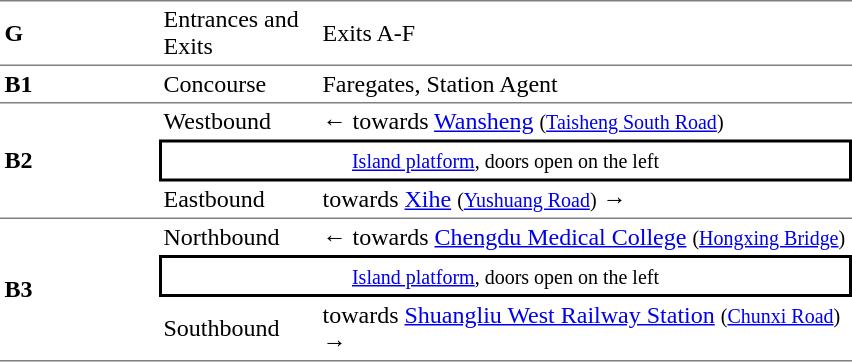<table cellspacing=0 cellpadding=3>
<tr>
<td style="border-top:solid 1px gray;border-bottom:solid 1px gray;" width=100><strong>G</strong></td>
<td style="border-top:solid 1px gray;border-bottom:solid 1px gray;" width=100>Entrances and Exits</td>
<td style="border-top:solid 1px gray;border-bottom:solid 1px gray;" width=350>Exits A-F</td>
</tr>
<tr>
<td style="border-bottom:solid 1px gray;"><strong>B1</strong></td>
<td style="border-bottom:solid 1px gray;">Concourse</td>
<td style="border-bottom:solid 1px gray;">Faregates, Station Agent</td>
</tr>
<tr>
<td style="border-bottom:solid 1px gray;" rowspan=3><strong>B2</strong></td>
<td>Westbound</td>
<td>←  towards <a href='#'>Wansheng</a> <small>(<a href='#'>Taisheng South Road</a>)</small></td>
</tr>
<tr>
<td style="border-right:solid 2px black;border-left:solid 2px black;border-top:solid 2px black;border-bottom:solid 2px black;text-align:center;" colspan=2><small><a href='#'>Island platform</a>, doors open on the left</small></td>
</tr>
<tr>
<td style="border-bottom:solid 1px gray;">Eastbound</td>
<td style="border-bottom:solid 1px gray;">  towards <a href='#'>Xihe</a> <small>(<a href='#'>Yushuang Road</a>)</small> →</td>
</tr>
<tr>
<td style="border-bottom:solid 1px gray;" rowspan=3><strong>B3</strong></td>
<td>Northbound</td>
<td>←  towards <a href='#'>Chengdu Medical College</a> <small>(<a href='#'>Hongxing Bridge</a>)</small></td>
</tr>
<tr>
<td style="border-right:solid 2px black;border-left:solid 2px black;border-top:solid 2px black;border-bottom:solid 2px black;text-align:center;" colspan=2><small><a href='#'>Island platform</a>, doors open on the left</small></td>
</tr>
<tr>
<td style="border-bottom:solid 1px gray;">Southbound</td>
<td style="border-bottom:solid 1px gray;">  towards <a href='#'>Shuangliu West Railway Station</a> <small>(<a href='#'>Chunxi Road</a>)</small> →</td>
</tr>
</table>
